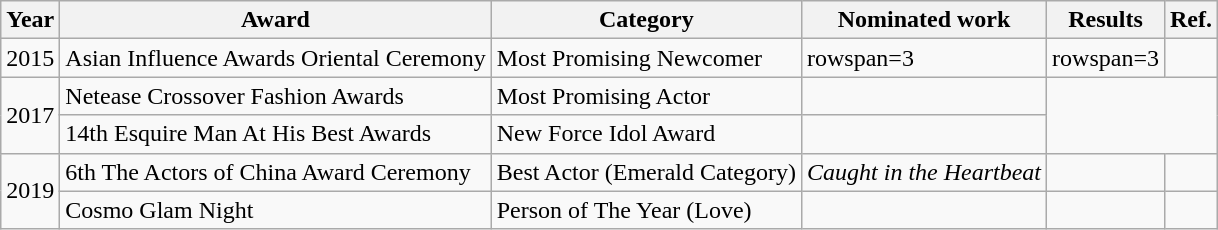<table class="wikitable sortable">
<tr>
<th>Year</th>
<th>Award</th>
<th>Category</th>
<th>Nominated work</th>
<th>Results</th>
<th>Ref.</th>
</tr>
<tr>
<td>2015</td>
<td>Asian Influence Awards Oriental Ceremony</td>
<td>Most Promising Newcomer</td>
<td>rowspan=3 </td>
<td>rowspan=3 </td>
<td></td>
</tr>
<tr>
<td rowspan=2>2017</td>
<td>Netease Crossover Fashion Awards</td>
<td>Most Promising Actor</td>
<td></td>
</tr>
<tr>
<td>14th Esquire Man At His Best Awards</td>
<td>New Force Idol Award</td>
<td></td>
</tr>
<tr>
<td rowspan=2>2019</td>
<td>6th The Actors of China Award Ceremony</td>
<td>Best Actor (Emerald Category)</td>
<td><em>Caught in the Heartbeat</em></td>
<td></td>
<td></td>
</tr>
<tr>
<td>Cosmo Glam Night</td>
<td>Person of The Year (Love)</td>
<td></td>
<td></td>
<td></td>
</tr>
</table>
